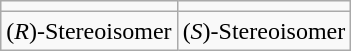<table class="wikitable" style="text-align:center">
<tr>
<td></td>
<td></td>
</tr>
<tr>
<td>(<em>R</em>)-Stereoisomer</td>
<td>(<em>S</em>)-Stereoisomer</td>
</tr>
</table>
